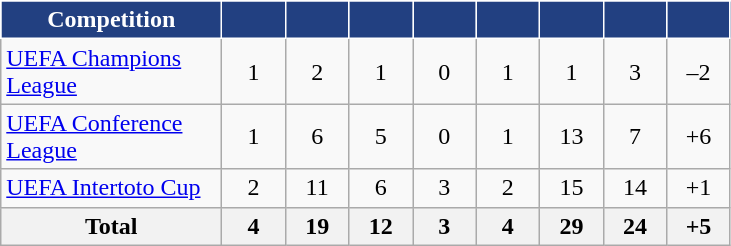<table class="wikitable" style="text-align: center;">
<tr>
<th width="140" style="background:#224081;color:#FFFFFF;border:1px solid #FFFFFF">Competition</th>
<th width="35" style="background:#224081;color:#FFFFFF;border:1px solid #FFFFFF"></th>
<th width="35" style="background:#224081;color:#FFFFFF;border:1px solid #FFFFFF"></th>
<th width="35" style="background:#224081;color:#FFFFFF;border:1px solid #FFFFFF"></th>
<th width="35" style="background:#224081;color:#FFFFFF;border:1px solid #FFFFFF"></th>
<th width="35" style="background:#224081;color:#FFFFFF;border:1px solid #FFFFFF"></th>
<th width="35" style="background:#224081;color:#FFFFFF;border:1px solid #FFFFFF"></th>
<th width="35" style="background:#224081;color:#FFFFFF;border:1px solid #FFFFFF"></th>
<th width="35" style="background:#224081;color:#FFFFFF;border:1px solid #FFFFFF"></th>
</tr>
<tr>
<td align=left><a href='#'>UEFA Champions League</a></td>
<td>1</td>
<td>2</td>
<td>1</td>
<td>0</td>
<td>1</td>
<td>1</td>
<td>3</td>
<td>–2</td>
</tr>
<tr>
<td align=left><a href='#'>UEFA Conference League</a></td>
<td>1</td>
<td>6</td>
<td>5</td>
<td>0</td>
<td>1</td>
<td>13</td>
<td>7</td>
<td>+6</td>
</tr>
<tr>
<td align=left><a href='#'>UEFA Intertoto Cup</a></td>
<td>2</td>
<td>11</td>
<td>6</td>
<td>3</td>
<td>2</td>
<td>15</td>
<td>14</td>
<td>+1</td>
</tr>
<tr class="sortbottom">
<th>Total</th>
<th>4</th>
<th>19</th>
<th>12</th>
<th>3</th>
<th>4</th>
<th>29</th>
<th>24</th>
<th>+5</th>
</tr>
</table>
